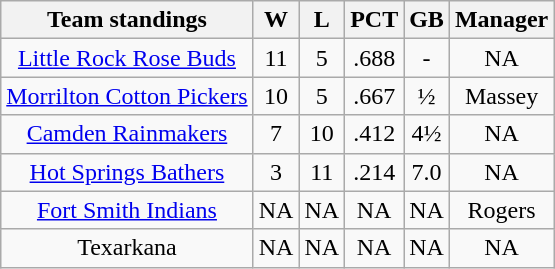<table class="wikitable" style="text-align:center">
<tr>
<th>Team standings</th>
<th>W</th>
<th>L</th>
<th>PCT</th>
<th>GB</th>
<th>Manager</th>
</tr>
<tr>
<td><a href='#'>Little Rock Rose Buds</a></td>
<td>11</td>
<td>5</td>
<td>.688</td>
<td>-</td>
<td>NA</td>
</tr>
<tr>
<td><a href='#'>Morrilton Cotton Pickers</a></td>
<td>10</td>
<td>5</td>
<td>.667</td>
<td>½</td>
<td>Massey</td>
</tr>
<tr>
<td><a href='#'>Camden Rainmakers</a></td>
<td>7</td>
<td>10</td>
<td>.412</td>
<td>4½</td>
<td>NA</td>
</tr>
<tr>
<td><a href='#'>Hot Springs Bathers</a></td>
<td>3</td>
<td>11</td>
<td>.214</td>
<td>7.0</td>
<td>NA</td>
</tr>
<tr>
<td><a href='#'>Fort Smith Indians</a></td>
<td>NA</td>
<td>NA</td>
<td>NA</td>
<td>NA</td>
<td>Rogers</td>
</tr>
<tr>
<td>Texarkana</td>
<td>NA</td>
<td>NA</td>
<td>NA</td>
<td>NA</td>
<td>NA</td>
</tr>
</table>
